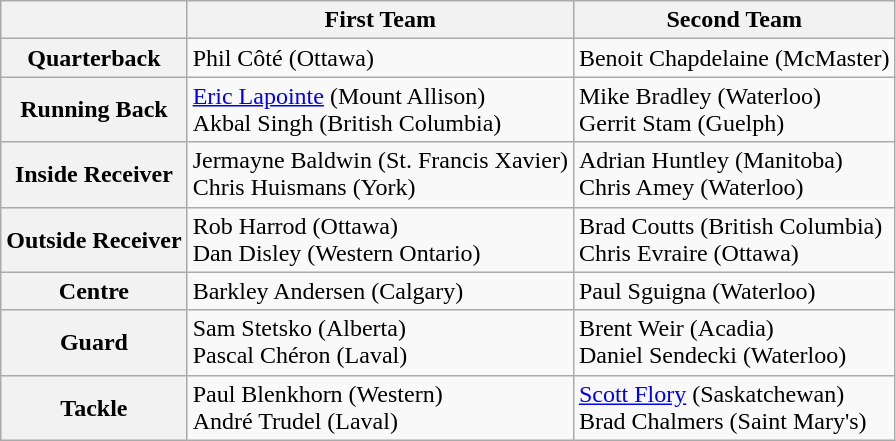<table class="wikitable">
<tr>
<th></th>
<th>First Team</th>
<th>Second Team</th>
</tr>
<tr>
<th>Quarterback</th>
<td>Phil Côté (Ottawa)</td>
<td>Benoit Chapdelaine (McMaster)</td>
</tr>
<tr>
<th>Running Back</th>
<td><a href='#'>Eric Lapointe</a> (Mount Allison)<br>Akbal Singh (British Columbia)</td>
<td>Mike Bradley (Waterloo)<br>Gerrit Stam (Guelph)</td>
</tr>
<tr>
<th>Inside Receiver</th>
<td>Jermayne Baldwin (St. Francis Xavier)<br>Chris Huismans (York)</td>
<td>Adrian Huntley (Manitoba)<br>Chris Amey (Waterloo)</td>
</tr>
<tr>
<th>Outside Receiver</th>
<td>Rob Harrod (Ottawa) <br>Dan Disley (Western Ontario)</td>
<td>Brad Coutts (British Columbia)<br>Chris Evraire (Ottawa)</td>
</tr>
<tr>
<th>Centre</th>
<td>Barkley Andersen (Calgary)</td>
<td>Paul Sguigna (Waterloo)</td>
</tr>
<tr>
<th>Guard</th>
<td>Sam Stetsko (Alberta)<br>Pascal Chéron (Laval)</td>
<td>Brent Weir (Acadia)<br>Daniel Sendecki (Waterloo)</td>
</tr>
<tr>
<th>Tackle</th>
<td>Paul Blenkhorn (Western)<br>André Trudel (Laval)</td>
<td><a href='#'>Scott Flory</a> (Saskatchewan)<br>Brad Chalmers (Saint Mary's)</td>
</tr>
</table>
